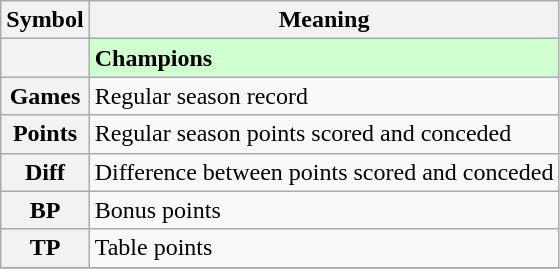<table class=wikitable>
<tr>
<th>Symbol</th>
<th>Meaning</th>
</tr>
<tr>
<th></th>
<td bgcolor="#d0ffd0"><strong>Champions</strong></td>
</tr>
<tr>
<th>Games</th>
<td>Regular season record</td>
</tr>
<tr>
<th>Points</th>
<td>Regular season points scored and conceded</td>
</tr>
<tr>
<th>Diff</th>
<td>Difference between points scored and conceded</td>
</tr>
<tr>
<th>BP</th>
<td>Bonus points</td>
</tr>
<tr>
<th>TP</th>
<td>Table points</td>
</tr>
<tr>
</tr>
</table>
